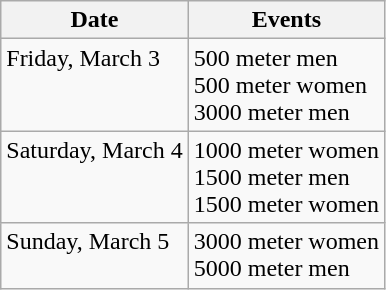<table class="wikitable">
<tr>
<th>Date</th>
<th>Events</th>
</tr>
<tr>
<td valign=top>Friday, March 3</td>
<td>500 meter men<br>500 meter women<br>3000 meter men</td>
</tr>
<tr>
<td valign=top>Saturday, March 4</td>
<td>1000 meter women<br>1500 meter men<br>1500 meter women</td>
</tr>
<tr>
<td valign=top>Sunday, March 5</td>
<td>3000 meter women<br>5000 meter men</td>
</tr>
</table>
